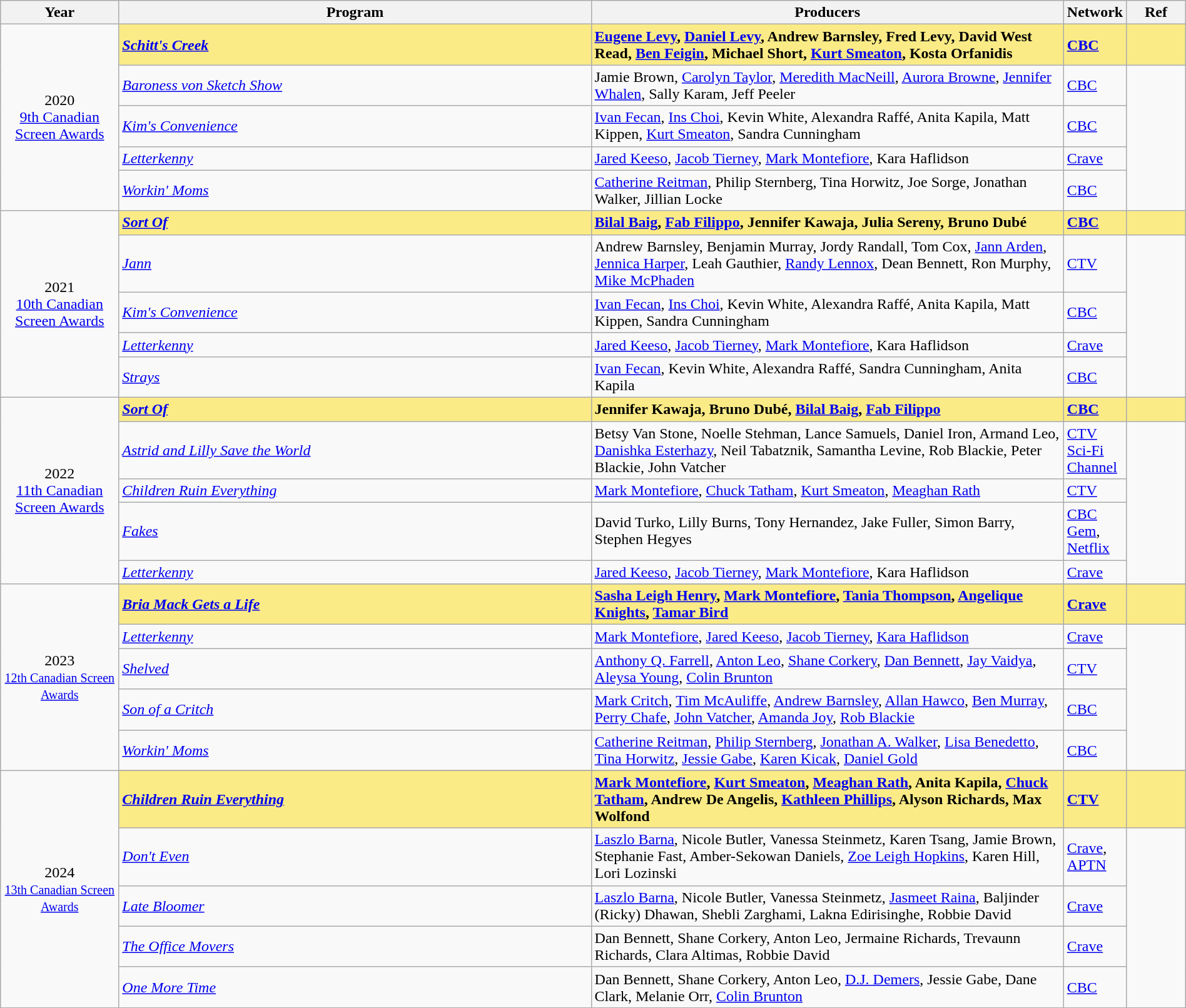<table class="wikitable" style="width:100%">
<tr>
<th style="width:10%;">Year</th>
<th style="width:40%;">Program</th>
<th style="width:40%;">Producers</th>
<th style="width:5%;">Network</th>
<th style="width:5%;">Ref</th>
</tr>
<tr>
<td rowspan="5" style="text-align:center">2020<br><a href='#'>9th Canadian Screen Awards</a></td>
<td style="background:#FAEB86;"><strong><em><a href='#'>Schitt's Creek</a></em></strong></td>
<td style="background:#FAEB86;"><strong><a href='#'>Eugene Levy</a>, <a href='#'>Daniel Levy</a>, Andrew Barnsley, Fred Levy, David West Read, <a href='#'>Ben Feigin</a>, Michael Short, <a href='#'>Kurt Smeaton</a>, Kosta Orfanidis</strong></td>
<td style="background:#FAEB86;"><strong><a href='#'>CBC</a></strong></td>
<td style="background:#FAEB86;"></td>
</tr>
<tr>
<td><em><a href='#'>Baroness von Sketch Show</a></em></td>
<td>Jamie Brown, <a href='#'>Carolyn Taylor</a>, <a href='#'>Meredith MacNeill</a>, <a href='#'>Aurora Browne</a>, <a href='#'>Jennifer Whalen</a>, Sally Karam, Jeff Peeler</td>
<td><a href='#'>CBC</a></td>
<td rowspan=4></td>
</tr>
<tr>
<td><em><a href='#'>Kim's Convenience</a></em></td>
<td><a href='#'>Ivan Fecan</a>, <a href='#'>Ins Choi</a>, Kevin White, Alexandra Raffé, Anita Kapila, Matt Kippen, <a href='#'>Kurt Smeaton</a>, Sandra Cunningham</td>
<td><a href='#'>CBC</a></td>
</tr>
<tr>
<td><em><a href='#'>Letterkenny</a></em></td>
<td><a href='#'>Jared Keeso</a>, <a href='#'>Jacob Tierney</a>, <a href='#'>Mark Montefiore</a>, Kara Haflidson</td>
<td><a href='#'>Crave</a></td>
</tr>
<tr>
<td><em><a href='#'>Workin' Moms</a></em></td>
<td><a href='#'>Catherine Reitman</a>, Philip Sternberg, Tina Horwitz, Joe Sorge, Jonathan Walker, Jillian Locke</td>
<td><a href='#'>CBC</a></td>
</tr>
<tr>
<td rowspan="5" style="text-align:center">2021<br><a href='#'>10th Canadian Screen Awards</a></td>
<td style="background:#FAEB86;"><strong><em><a href='#'>Sort Of</a></em></strong></td>
<td style="background:#FAEB86;"><strong><a href='#'>Bilal Baig</a>, <a href='#'>Fab Filippo</a>, Jennifer Kawaja, Julia Sereny, Bruno Dubé</strong></td>
<td style="background:#FAEB86;"><strong><a href='#'>CBC</a></strong></td>
<td style="background:#FAEB86;"></td>
</tr>
<tr>
<td><em><a href='#'>Jann</a></em></td>
<td>Andrew Barnsley, Benjamin Murray, Jordy Randall, Tom Cox, <a href='#'>Jann Arden</a>, <a href='#'>Jennica Harper</a>, Leah Gauthier, <a href='#'>Randy Lennox</a>, Dean Bennett, Ron Murphy, <a href='#'>Mike McPhaden</a></td>
<td><a href='#'>CTV</a></td>
<td rowspan=4></td>
</tr>
<tr>
<td><em><a href='#'>Kim's Convenience</a></em></td>
<td><a href='#'>Ivan Fecan</a>, <a href='#'>Ins Choi</a>, Kevin White, Alexandra Raffé, Anita Kapila, Matt Kippen, Sandra Cunningham</td>
<td><a href='#'>CBC</a></td>
</tr>
<tr>
<td><em><a href='#'>Letterkenny</a></em></td>
<td><a href='#'>Jared Keeso</a>, <a href='#'>Jacob Tierney</a>, <a href='#'>Mark Montefiore</a>, Kara Haflidson</td>
<td><a href='#'>Crave</a></td>
</tr>
<tr>
<td><em><a href='#'>Strays</a></em></td>
<td><a href='#'>Ivan Fecan</a>, Kevin White, Alexandra Raffé, Sandra Cunningham, Anita Kapila</td>
<td><a href='#'>CBC</a></td>
</tr>
<tr>
<td rowspan="5" style="text-align:center">2022<br><a href='#'>11th Canadian Screen Awards</a></td>
<td style="background:#FAEB86;"><strong><em><a href='#'>Sort Of</a></em></strong></td>
<td style="background:#FAEB86;"><strong>Jennifer Kawaja, Bruno Dubé, <a href='#'>Bilal Baig</a>, <a href='#'>Fab Filippo</a></strong></td>
<td style="background:#FAEB86;"><strong><a href='#'>CBC</a></strong></td>
<td style="background:#FAEB86;"></td>
</tr>
<tr>
<td><em><a href='#'>Astrid and Lilly Save the World</a></em></td>
<td>Betsy Van Stone, Noelle Stehman, Lance Samuels, Daniel Iron, Armand Leo, <a href='#'>Danishka Esterhazy</a>, Neil Tabatznik, Samantha Levine, Rob Blackie, Peter Blackie, John Vatcher</td>
<td><a href='#'>CTV Sci-Fi Channel</a></td>
<td rowspan=4></td>
</tr>
<tr>
<td><em><a href='#'>Children Ruin Everything</a></em></td>
<td><a href='#'>Mark Montefiore</a>, <a href='#'>Chuck Tatham</a>, <a href='#'>Kurt Smeaton</a>, <a href='#'>Meaghan Rath</a></td>
<td><a href='#'>CTV</a></td>
</tr>
<tr>
<td><em><a href='#'>Fakes</a></em></td>
<td>David Turko, Lilly Burns, Tony Hernandez, Jake Fuller, Simon Barry, Stephen Hegyes</td>
<td><a href='#'>CBC Gem</a>, <a href='#'>Netflix</a></td>
</tr>
<tr>
<td><em><a href='#'>Letterkenny</a></em></td>
<td><a href='#'>Jared Keeso</a>, <a href='#'>Jacob Tierney</a>, <a href='#'>Mark Montefiore</a>, Kara Haflidson</td>
<td><a href='#'>Crave</a></td>
</tr>
<tr>
<td rowspan="6" style="text-align:center">2023<br><small><a href='#'>12th Canadian Screen Awards</a></small></td>
</tr>
<tr>
<td style="background:#FAEB86;"><strong><em><a href='#'>Bria Mack Gets a Life</a></em></strong></td>
<td style="background:#FAEB86;"><strong><a href='#'>Sasha Leigh Henry</a>, <a href='#'>Mark Montefiore</a>, <a href='#'>Tania Thompson</a>, <a href='#'>Angelique Knights</a>, <a href='#'>Tamar Bird</a></strong></td>
<td style="background:#FAEB86;"><strong><a href='#'>Crave</a></strong></td>
<td style="background:#FAEB86;"></td>
</tr>
<tr>
<td><em><a href='#'>Letterkenny</a></em></td>
<td><a href='#'>Mark Montefiore</a>, <a href='#'>Jared Keeso</a>, <a href='#'>Jacob Tierney</a>, <a href='#'>Kara Haflidson</a></td>
<td><a href='#'>Crave</a></td>
<td rowspan=4></td>
</tr>
<tr>
<td><em><a href='#'>Shelved</a></em></td>
<td><a href='#'>Anthony Q. Farrell</a>, <a href='#'>Anton Leo</a>, <a href='#'>Shane Corkery</a>, <a href='#'>Dan Bennett</a>, <a href='#'>Jay Vaidya</a>, <a href='#'>Aleysa Young</a>, <a href='#'>Colin Brunton</a></td>
<td><a href='#'>CTV</a></td>
</tr>
<tr>
<td><em><a href='#'>Son of a Critch</a></em></td>
<td><a href='#'>Mark Critch</a>, <a href='#'>Tim McAuliffe</a>, <a href='#'>Andrew Barnsley</a>, <a href='#'>Allan Hawco</a>, <a href='#'>Ben Murray</a>, <a href='#'>Perry Chafe</a>, <a href='#'>John Vatcher</a>, <a href='#'>Amanda Joy</a>, <a href='#'>Rob Blackie</a></td>
<td><a href='#'>CBC</a></td>
</tr>
<tr>
<td><em><a href='#'>Workin' Moms</a></em></td>
<td><a href='#'>Catherine Reitman</a>, <a href='#'>Philip Sternberg</a>, <a href='#'>Jonathan A. Walker</a>, <a href='#'>Lisa Benedetto</a>, <a href='#'>Tina Horwitz</a>, <a href='#'>Jessie Gabe</a>, <a href='#'>Karen Kicak</a>, <a href='#'>Daniel Gold</a></td>
<td><a href='#'>CBC</a></td>
</tr>
<tr>
<td rowspan="6" style="text-align:center">2024<br><small><a href='#'>13th Canadian Screen Awards</a></small></td>
</tr>
<tr>
<td style="background:#FAEB86;"><strong><em><a href='#'>Children Ruin Everything</a></em></strong></td>
<td style="background:#FAEB86;"><strong><a href='#'>Mark Montefiore</a>, <a href='#'>Kurt Smeaton</a>, <a href='#'>Meaghan Rath</a>, Anita Kapila, <a href='#'>Chuck Tatham</a>, Andrew De Angelis, <a href='#'>Kathleen Phillips</a>, Alyson Richards, Max Wolfond</strong></td>
<td style="background:#FAEB86;"><strong><a href='#'>CTV</a></strong></td>
<td style="background:#FAEB86;"></td>
</tr>
<tr>
<td><em><a href='#'>Don't Even</a></em></td>
<td><a href='#'>Laszlo Barna</a>, Nicole Butler, Vanessa Steinmetz, Karen Tsang, Jamie Brown, Stephanie Fast, Amber-Sekowan Daniels, <a href='#'>Zoe Leigh Hopkins</a>, Karen Hill, Lori Lozinski</td>
<td><a href='#'>Crave</a>, <a href='#'>APTN</a></td>
<td rowspan=4></td>
</tr>
<tr>
<td><em><a href='#'>Late Bloomer</a></em></td>
<td><a href='#'>Laszlo Barna</a>, Nicole Butler, Vanessa Steinmetz, <a href='#'>Jasmeet Raina</a>, Baljinder (Ricky) Dhawan, Shebli Zarghami, Lakna Edirisinghe, Robbie David</td>
<td><a href='#'>Crave</a></td>
</tr>
<tr>
<td><em><a href='#'>The Office Movers</a></em></td>
<td>Dan Bennett, Shane Corkery, Anton Leo, Jermaine Richards, Trevaunn Richards, Clara Altimas, Robbie David</td>
<td><a href='#'>Crave</a></td>
</tr>
<tr>
<td><em><a href='#'>One More Time</a></em></td>
<td>Dan Bennett, Shane Corkery, Anton Leo, <a href='#'>D.J. Demers</a>, Jessie Gabe, Dane Clark, Melanie Orr, <a href='#'>Colin Brunton</a></td>
<td><a href='#'>CBC</a></td>
</tr>
</table>
